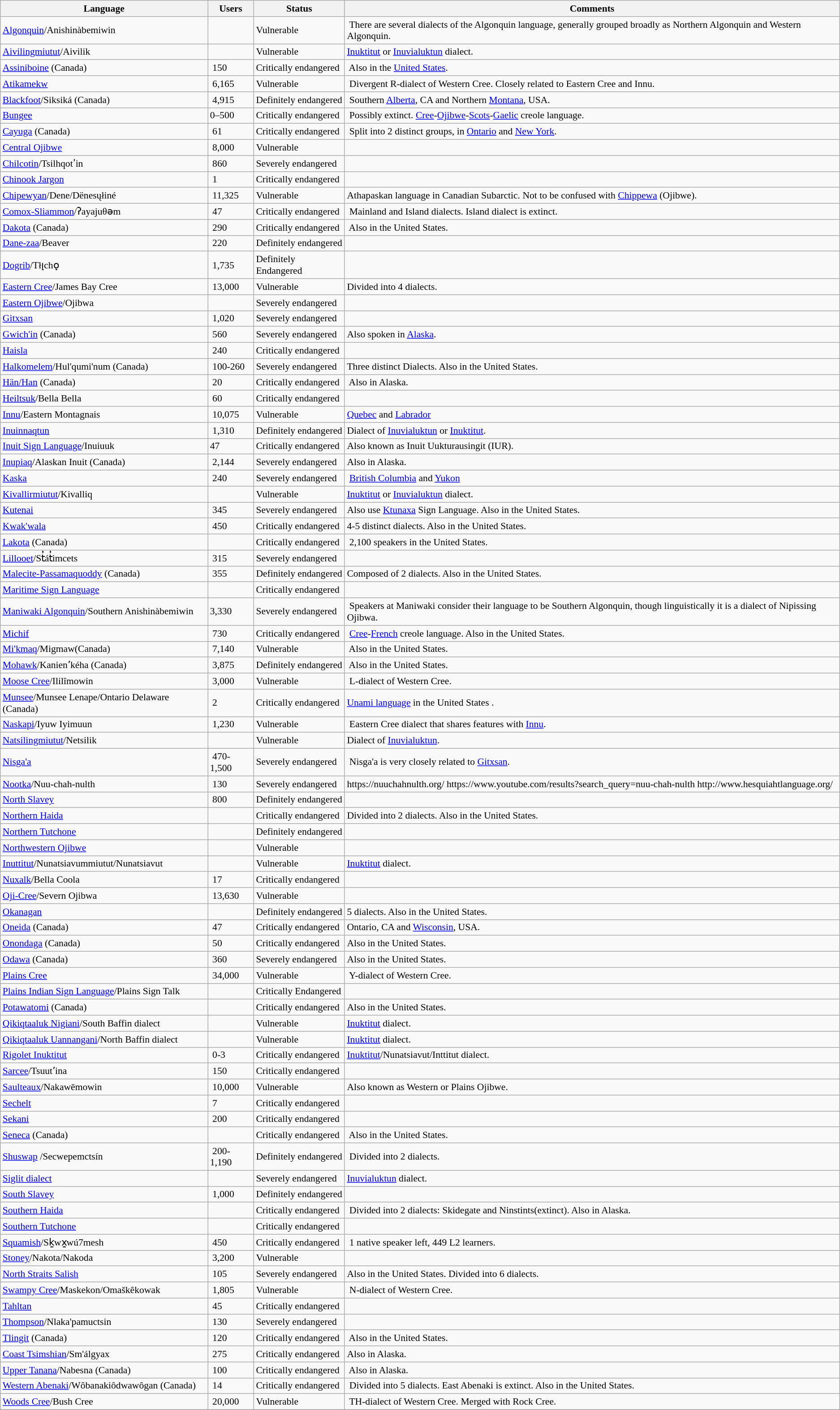<table class="sortable wikitable" align="center" style="font-size:90%">
<tr>
<th>Language</th>
<th>Users</th>
<th>Status</th>
<th>Comments</th>
</tr>
<tr>
<td><a href='#'>Algonquin</a>/Anishinàbemiwin</td>
<td> </td>
<td>Vulnerable</td>
<td> There are several dialects of the Algonquin language, generally grouped broadly as Northern Algonquin and Western Algonquin.</td>
</tr>
<tr>
<td><a href='#'>Aivilingmiutut</a>/Aivilik</td>
<td> </td>
<td>Vulnerable</td>
<td><a href='#'>Inuktitut</a> or <a href='#'>Inuvialuktun</a> dialect.</td>
</tr>
<tr>
<td><a href='#'>Assiniboine</a> (Canada)</td>
<td> 150</td>
<td>Critically endangered</td>
<td> Also in the <a href='#'>United States</a>.</td>
</tr>
<tr>
<td><a href='#'>Atikamekw</a></td>
<td> 6,165</td>
<td>Vulnerable</td>
<td> Divergent R-dialect of Western Cree. Closely related to Eastern Cree and Innu.</td>
</tr>
<tr>
<td><a href='#'>Blackfoot</a>/Siksiká (Canada)</td>
<td> 4,915</td>
<td>Definitely endangered</td>
<td> Southern <a href='#'>Alberta</a>, CA and Northern <a href='#'>Montana</a>, USA.</td>
</tr>
<tr>
<td><a href='#'>Bungee</a></td>
<td>0–500</td>
<td>Critically endangered</td>
<td> Possibly extinct. <a href='#'>Cree</a>-<a href='#'>Ojibwe</a>-<a href='#'>Scots</a>-<a href='#'>Gaelic</a> creole language.</td>
</tr>
<tr>
<td><a href='#'>Cayuga</a> (Canada)</td>
<td> 61</td>
<td>Critically endangered</td>
<td> Split into 2 distinct groups, in <a href='#'>Ontario</a> and <a href='#'>New York</a>.</td>
</tr>
<tr>
<td><a href='#'>Central Ojibwe</a></td>
<td> 8,000</td>
<td>Vulnerable</td>
<td> </td>
</tr>
<tr>
<td><a href='#'>Chilcotin</a>/Tsilhqotʹin</td>
<td> 860</td>
<td>Severely endangered</td>
<td> </td>
</tr>
<tr>
<td><a href='#'>Chinook Jargon</a></td>
<td> 1</td>
<td>Critically endangered</td>
<td> </td>
</tr>
<tr>
<td><a href='#'>Chipewyan</a>/Dene/Dënesųłiné</td>
<td> 11,325</td>
<td>Vulnerable</td>
<td>Athapaskan language in Canadian Subarctic. Not to be confused with <a href='#'>Chippewa</a> (Ojibwe).</td>
</tr>
<tr>
<td><a href='#'>Comox-Sliammon</a>/ʔayajuθəm</td>
<td> 47</td>
<td>Critically endangered</td>
<td> Mainland and Island dialects. Island dialect is extinct.</td>
</tr>
<tr>
<td><a href='#'>Dakota</a> (Canada)</td>
<td> 290</td>
<td>Critically endangered</td>
<td> Also in the United States.</td>
</tr>
<tr>
<td><a href='#'>Dane-zaa</a>/Beaver</td>
<td> 220</td>
<td>Definitely endangered</td>
<td> </td>
</tr>
<tr>
<td><a href='#'>Dogrib</a>/Tłı̨chǫ</td>
<td> 1,735</td>
<td>Definitely Endangered</td>
<td> </td>
</tr>
<tr>
<td><a href='#'>Eastern Cree</a>/James Bay Cree</td>
<td> 13,000</td>
<td>Vulnerable</td>
<td>Divided into 4 dialects.</td>
</tr>
<tr>
<td><a href='#'>Eastern Ojibwe</a>/Ojibwa</td>
<td> </td>
<td>Severely endangered</td>
<td> </td>
</tr>
<tr>
<td><a href='#'>Gitxsan</a></td>
<td> 1,020</td>
<td>Severely endangered</td>
<td> </td>
</tr>
<tr>
<td><a href='#'>Gwich'in</a> (Canada)</td>
<td> 560</td>
<td>Severely endangered</td>
<td>Also spoken in <a href='#'>Alaska</a>.</td>
</tr>
<tr>
<td><a href='#'>Haisla</a></td>
<td> 240</td>
<td>Critically endangered</td>
<td> </td>
</tr>
<tr>
<td><a href='#'>Halkomelem</a>/Hul'qumi'num (Canada)</td>
<td> 100-260</td>
<td>Severely endangered</td>
<td>Three distinct Dialects. Also in the United States.</td>
</tr>
<tr>
<td><a href='#'>Hän/Han</a> (Canada)</td>
<td> 20</td>
<td>Critically endangered</td>
<td> Also in Alaska.</td>
</tr>
<tr>
<td><a href='#'>Heiltsuk</a>/Bella Bella</td>
<td> 60</td>
<td>Critically endangered</td>
<td> </td>
</tr>
<tr>
<td><a href='#'>Innu</a>/Eastern Montagnais</td>
<td> 10,075</td>
<td>Vulnerable</td>
<td><a href='#'>Quebec</a> and <a href='#'>Labrador</a></td>
</tr>
<tr>
<td><a href='#'>Inuinnaqtun</a></td>
<td> 1,310</td>
<td>Definitely endangered</td>
<td>Dialect of <a href='#'>Inuvialuktun</a> or <a href='#'>Inuktitut</a>.</td>
</tr>
<tr>
<td><a href='#'>Inuit Sign Language</a>/Inuiuuk</td>
<td>47</td>
<td>Critically endangered</td>
<td>Also known as Inuit Uukturausingit (IUR).</td>
</tr>
<tr>
<td><a href='#'>Inupiaq</a>/Alaskan Inuit (Canada)</td>
<td> 2,144</td>
<td>Severely endangered</td>
<td>Also in Alaska.</td>
</tr>
<tr>
<td><a href='#'>Kaska</a></td>
<td> 240</td>
<td>Severely endangered</td>
<td> <a href='#'>British Columbia</a> and <a href='#'>Yukon</a></td>
</tr>
<tr>
<td><a href='#'>Kivallirmiutut</a>/Kivalliq</td>
<td> </td>
<td>Vulnerable</td>
<td><a href='#'>Inuktitut</a> or <a href='#'>Inuvialuktun</a> dialect.</td>
</tr>
<tr>
<td><a href='#'>Kutenai</a></td>
<td> 345</td>
<td>Severely endangered</td>
<td>Also use <a href='#'>Ktunaxa</a> Sign Language. Also in the United States.</td>
</tr>
<tr>
<td><a href='#'>Kwak'wala</a></td>
<td> 450</td>
<td>Critically endangered</td>
<td>4-5 distinct dialects. Also in the United States.</td>
</tr>
<tr>
<td><a href='#'>Lakota</a> (Canada)</td>
<td> </td>
<td>Critically endangered</td>
<td> 2,100 speakers in the United States.</td>
</tr>
<tr>
<td><a href='#'>Lillooet</a>/St̓át̓imcets</td>
<td> 315</td>
<td>Severely endangered</td>
<td> </td>
</tr>
<tr>
<td><a href='#'>Malecite-Passamaquoddy</a> (Canada)</td>
<td> 355</td>
<td>Definitely endangered</td>
<td>Composed of 2 dialects. Also in the United States.</td>
</tr>
<tr>
<td><a href='#'>Maritime Sign Language</a></td>
<td> </td>
<td>Critically endangered</td>
<td> </td>
</tr>
<tr>
<td><a href='#'>Maniwaki Algonquin</a>/Southern Anishinàbemiwin</td>
<td>3,330</td>
<td>Severely endangered</td>
<td> Speakers at Maniwaki consider their language to be Southern Algonquin, though linguistically it is a dialect of Nipissing Ojibwa.</td>
</tr>
<tr>
<td><a href='#'>Michif</a></td>
<td> 730</td>
<td>Critically endangered</td>
<td> <a href='#'>Cree</a>-<a href='#'>French</a> creole language. Also in the United States.</td>
</tr>
<tr>
<td><a href='#'>Mi'kmaq</a>/Migmaw(Canada)</td>
<td> 7,140</td>
<td>Vulnerable</td>
<td> Also in the United States.</td>
</tr>
<tr>
<td><a href='#'>Mohawk</a>/Kanienʼkéha (Canada)</td>
<td> 3,875</td>
<td>Definitely endangered</td>
<td> Also in the United States.</td>
</tr>
<tr>
<td><a href='#'>Moose Cree</a>/Ililîmowin</td>
<td> 3,000</td>
<td>Vulnerable</td>
<td> L-dialect of Western Cree.</td>
</tr>
<tr>
<td><a href='#'>Munsee</a>/Munsee Lenape/Ontario Delaware (Canada)</td>
<td> 2</td>
<td>Critically endangered</td>
<td><a href='#'>Unami language</a> in the United States .</td>
</tr>
<tr>
<td><a href='#'>Naskapi</a>/Iyuw Iyimuun</td>
<td> 1,230</td>
<td>Vulnerable</td>
<td> Eastern Cree dialect that shares features with <a href='#'>Innu</a>.</td>
</tr>
<tr>
<td><a href='#'>Natsilingmiutut</a>/Netsilik</td>
<td> </td>
<td>Vulnerable</td>
<td>Dialect of <a href='#'>Inuvialuktun</a>.</td>
</tr>
<tr>
<td><a href='#'>Nisga'a</a></td>
<td> 470-1,500</td>
<td>Severely endangered</td>
<td> Nisga'a is very closely related to <a href='#'>Gitxsan</a>.</td>
</tr>
<tr>
<td><a href='#'>Nootka</a>/Nuu-chah-nulth</td>
<td> 130</td>
<td>Severely endangered</td>
<td>https://nuuchahnulth.org/  https://www.youtube.com/results?search_query=nuu-chah-nulth  http://www.hesquiahtlanguage.org/</td>
</tr>
<tr>
<td><a href='#'>North Slavey</a></td>
<td> 800</td>
<td>Definitely endangered</td>
<td> </td>
</tr>
<tr>
<td><a href='#'>Northern Haida</a></td>
<td> </td>
<td>Critically endangered</td>
<td>Divided into 2 dialects. Also in the United States.</td>
</tr>
<tr>
<td><a href='#'>Northern Tutchone</a></td>
<td> </td>
<td>Definitely endangered</td>
<td> </td>
</tr>
<tr>
<td><a href='#'>Northwestern Ojibwe</a></td>
<td> </td>
<td>Vulnerable</td>
<td> </td>
</tr>
<tr>
<td><a href='#'>Inuttitut</a>/Nunatsiavummiutut/Nunatsiavut</td>
<td> </td>
<td>Vulnerable</td>
<td><a href='#'>Inuktitut</a> dialect.</td>
</tr>
<tr>
<td><a href='#'>Nuxalk</a>/Bella Coola</td>
<td> 17</td>
<td>Critically endangered</td>
<td> </td>
</tr>
<tr>
<td><a href='#'>Oji-Cree</a>/Severn Ojibwa</td>
<td> 13,630</td>
<td>Vulnerable</td>
<td> </td>
</tr>
<tr>
<td><a href='#'>Okanagan</a></td>
<td> </td>
<td>Definitely endangered</td>
<td>5 dialects. Also in the United States.</td>
</tr>
<tr>
<td><a href='#'>Oneida</a> (Canada)</td>
<td> 47</td>
<td>Critically endangered</td>
<td>Ontario, CA and <a href='#'>Wisconsin</a>, USA.</td>
</tr>
<tr>
<td><a href='#'>Onondaga</a> (Canada)</td>
<td> 50</td>
<td>Critically endangered</td>
<td>Also in the United States.</td>
</tr>
<tr>
<td><a href='#'>Odawa</a> (Canada)</td>
<td> 360</td>
<td>Severely endangered</td>
<td>Also in the United States.</td>
</tr>
<tr>
<td><a href='#'>Plains Cree</a></td>
<td> 34,000</td>
<td>Vulnerable</td>
<td> Y-dialect of Western Cree.</td>
</tr>
<tr>
<td><a href='#'>Plains Indian Sign Language</a>/Plains Sign Talk</td>
<td> </td>
<td>Critically Endangered</td>
<td> </td>
</tr>
<tr>
<td><a href='#'>Potawatomi</a> (Canada)</td>
<td> </td>
<td>Critically endangered</td>
<td>Also in the United States.</td>
</tr>
<tr>
<td><a href='#'>Qikiqtaaluk Nigiani</a>/South Baffin dialect</td>
<td> </td>
<td>Vulnerable</td>
<td><a href='#'>Inuktitut</a> dialect.</td>
</tr>
<tr>
<td><a href='#'>Qikiqtaaluk Uannangani</a>/North Baffin dialect</td>
<td> </td>
<td>Vulnerable</td>
<td><a href='#'>Inuktitut</a> dialect.</td>
</tr>
<tr>
<td><a href='#'>Rigolet Inuktitut</a></td>
<td> 0-3</td>
<td>Critically endangered</td>
<td><a href='#'>Inuktitut</a>/Nunatsiavut/Inttitut dialect.</td>
</tr>
<tr>
<td><a href='#'>Sarcee</a>/Tsuutʼina</td>
<td> 150</td>
<td>Critically endangered</td>
<td> </td>
</tr>
<tr>
<td><a href='#'>Saulteaux</a>/Nakawēmowin</td>
<td> 10,000</td>
<td>Vulnerable</td>
<td>Also known as Western or Plains Ojibwe.</td>
</tr>
<tr>
<td><a href='#'>Sechelt</a></td>
<td> 7</td>
<td>Critically endangered</td>
<td> </td>
</tr>
<tr>
<td><a href='#'>Sekani</a></td>
<td> 200</td>
<td>Critically endangered</td>
<td> </td>
</tr>
<tr>
<td><a href='#'>Seneca</a> (Canada)</td>
<td> </td>
<td>Critically endangered</td>
<td> Also in the United States.</td>
</tr>
<tr>
<td><a href='#'>Shuswap</a> /Secwepemctsín</td>
<td> 200-1,190</td>
<td>Definitely endangered</td>
<td> Divided into 2 dialects.</td>
</tr>
<tr>
<td><a href='#'>Siglit dialect</a></td>
<td> </td>
<td>Severely endangered</td>
<td><a href='#'>Inuvialuktun</a> dialect.</td>
</tr>
<tr>
<td><a href='#'>South Slavey</a></td>
<td> 1,000</td>
<td>Definitely endangered</td>
<td> </td>
</tr>
<tr>
<td><a href='#'>Southern Haida</a></td>
<td> </td>
<td>Critically endangered</td>
<td> Divided into 2 dialects: Skidegate and Ninstints(extinct). Also in Alaska.</td>
</tr>
<tr>
<td><a href='#'>Southern Tutchone</a></td>
<td> </td>
<td>Critically endangered</td>
<td> </td>
</tr>
<tr>
<td><a href='#'>Squamish</a>/Sḵwx̱wú7mesh</td>
<td> 450</td>
<td>Critically endangered</td>
<td> 1 native speaker left, 449 L2 learners.</td>
</tr>
<tr>
<td><a href='#'>Stoney</a>/Nakota/Nakoda</td>
<td> 3,200</td>
<td>Vulnerable</td>
<td> </td>
</tr>
<tr>
<td><a href='#'>North Straits Salish</a></td>
<td> 105</td>
<td>Severely endangered</td>
<td>Also in the United States. Divided into 6 dialects.</td>
</tr>
<tr>
<td><a href='#'>Swampy Cree</a>/Maskekon/Omaškêkowak</td>
<td> 1,805</td>
<td>Vulnerable</td>
<td> N-dialect of Western Cree.</td>
</tr>
<tr>
<td><a href='#'>Tahltan</a></td>
<td> 45</td>
<td>Critically endangered</td>
<td> </td>
</tr>
<tr>
<td><a href='#'>Thompson</a>/Nlaka'pamuctsin</td>
<td> 130</td>
<td>Severely endangered</td>
<td> </td>
</tr>
<tr>
<td><a href='#'>Tlingit</a> (Canada)</td>
<td> 120</td>
<td>Critically endangered</td>
<td> Also in the United States.</td>
</tr>
<tr>
<td><a href='#'>Coast Tsimshian</a>/Sm'álgyax</td>
<td> 275</td>
<td>Critically endangered</td>
<td>Also in Alaska.</td>
</tr>
<tr>
<td><a href='#'>Upper Tanana</a>/Nabesna (Canada)</td>
<td> 100</td>
<td>Critically endangered</td>
<td> Also in Alaska.</td>
</tr>
<tr>
<td><a href='#'>Western Abenaki</a>/Wôbanakiôdwawôgan (Canada)</td>
<td> 14</td>
<td>Critically endangered</td>
<td> Divided into 5 dialects. East Abenaki is extinct. Also in the United States.</td>
</tr>
<tr>
<td><a href='#'>Woods Cree</a>/Bush Cree</td>
<td> 20,000</td>
<td>Vulnerable</td>
<td> TH-dialect of Western Cree. Merged with Rock Cree.</td>
</tr>
<tr>
</tr>
</table>
